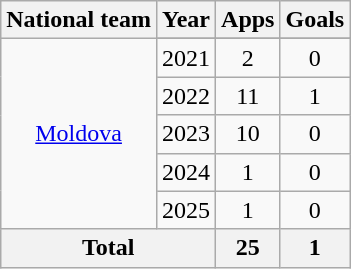<table class="wikitable" style="text-align:center">
<tr>
<th>National team</th>
<th>Year</th>
<th>Apps</th>
<th>Goals</th>
</tr>
<tr>
<td rowspan=6><a href='#'>Moldova</a></td>
</tr>
<tr>
<td>2021</td>
<td>2</td>
<td>0</td>
</tr>
<tr>
<td>2022</td>
<td>11</td>
<td>1</td>
</tr>
<tr>
<td>2023</td>
<td>10</td>
<td>0</td>
</tr>
<tr>
<td>2024</td>
<td>1</td>
<td>0</td>
</tr>
<tr>
<td>2025</td>
<td>1</td>
<td>0</td>
</tr>
<tr>
<th colspan="2">Total</th>
<th>25</th>
<th>1</th>
</tr>
</table>
